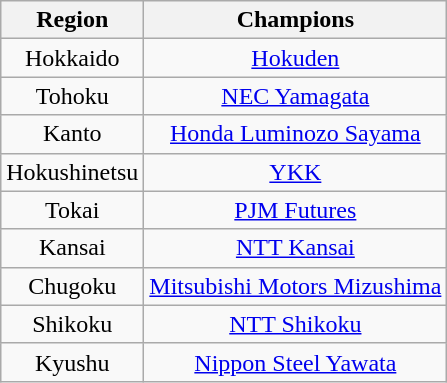<table class="wikitable" style="text-align:center;">
<tr>
<th>Region</th>
<th>Champions</th>
</tr>
<tr>
<td>Hokkaido</td>
<td><a href='#'>Hokuden</a></td>
</tr>
<tr>
<td>Tohoku</td>
<td><a href='#'>NEC Yamagata</a></td>
</tr>
<tr>
<td>Kanto</td>
<td><a href='#'>Honda Luminozo Sayama</a></td>
</tr>
<tr>
<td>Hokushinetsu</td>
<td><a href='#'>YKK</a></td>
</tr>
<tr>
<td>Tokai</td>
<td><a href='#'>PJM Futures</a></td>
</tr>
<tr>
<td>Kansai</td>
<td><a href='#'>NTT Kansai</a></td>
</tr>
<tr>
<td>Chugoku</td>
<td><a href='#'>Mitsubishi Motors Mizushima</a></td>
</tr>
<tr>
<td>Shikoku</td>
<td><a href='#'>NTT Shikoku</a></td>
</tr>
<tr>
<td>Kyushu</td>
<td><a href='#'>Nippon Steel Yawata</a></td>
</tr>
</table>
